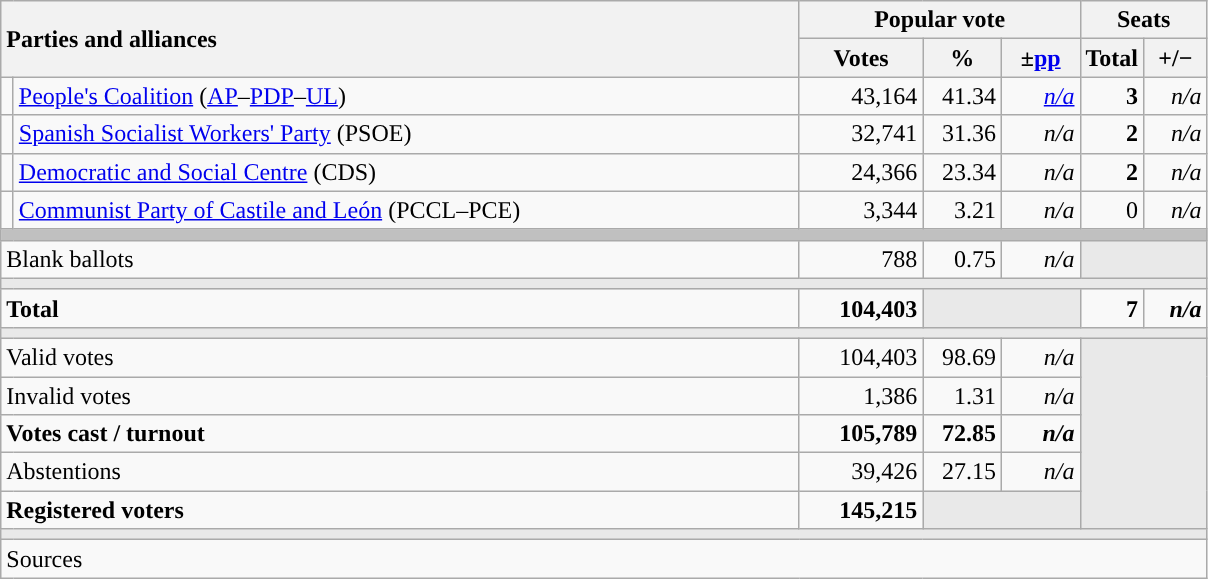<table class="wikitable" style="text-align:right;">
<tr>
<th style="text-align:left;" rowspan="2" colspan="2" width="525">Parties and alliances</th>
<th colspan="3">Popular vote</th>
<th colspan="2">Seats</th>
</tr>
<tr>
<th width="75">Votes</th>
<th width="45">%</th>
<th width="45">±<a href='#'>pp</a></th>
<th width="35">Total</th>
<th width="35">+/−</th>
</tr>
<tr>
<td width="1" style="color:inherit;background:"></td>
<td align="left"><a href='#'>People's Coalition</a> (<a href='#'>AP</a>–<a href='#'>PDP</a>–<a href='#'>UL</a>)</td>
<td>43,164</td>
<td>41.34</td>
<td><em><a href='#'>n/a</a></em></td>
<td><strong>3</strong></td>
<td><em>n/a</em></td>
</tr>
<tr>
<td style="color:inherit;background:"></td>
<td align="left"><a href='#'>Spanish Socialist Workers' Party</a> (PSOE)</td>
<td>32,741</td>
<td>31.36</td>
<td><em>n/a</em></td>
<td><strong>2</strong></td>
<td><em>n/a</em></td>
</tr>
<tr>
<td style="color:inherit;background:"></td>
<td align="left"><a href='#'>Democratic and Social Centre</a> (CDS)</td>
<td>24,366</td>
<td>23.34</td>
<td><em>n/a</em></td>
<td><strong>2</strong></td>
<td><em>n/a</em></td>
</tr>
<tr>
<td style="color:inherit;background:"></td>
<td align="left"><a href='#'>Communist Party of Castile and León</a> (PCCL–PCE)</td>
<td>3,344</td>
<td>3.21</td>
<td><em>n/a</em></td>
<td>0</td>
<td><em>n/a</em></td>
</tr>
<tr>
<td colspan="7" bgcolor="#C0C0C0"></td>
</tr>
<tr>
<td align="left" colspan="2">Blank ballots</td>
<td>788</td>
<td>0.75</td>
<td><em>n/a</em></td>
<td bgcolor="#E9E9E9" colspan="2"></td>
</tr>
<tr>
<td colspan="7" bgcolor="#E9E9E9"></td>
</tr>
<tr style="font-weight:bold;">
<td align="left" colspan="2">Total</td>
<td>104,403</td>
<td bgcolor="#E9E9E9" colspan="2"></td>
<td>7</td>
<td><em>n/a</em></td>
</tr>
<tr>
<td colspan="7" bgcolor="#E9E9E9"></td>
</tr>
<tr>
<td align="left" colspan="2">Valid votes</td>
<td>104,403</td>
<td>98.69</td>
<td><em>n/a</em></td>
<td bgcolor="#E9E9E9" colspan="2" rowspan="5"></td>
</tr>
<tr>
<td align="left" colspan="2">Invalid votes</td>
<td>1,386</td>
<td>1.31</td>
<td><em>n/a</em></td>
</tr>
<tr style="font-weight:bold;">
<td align="left" colspan="2">Votes cast / turnout</td>
<td>105,789</td>
<td>72.85</td>
<td><em>n/a</em></td>
</tr>
<tr>
<td align="left" colspan="2">Abstentions</td>
<td>39,426</td>
<td>27.15</td>
<td><em>n/a</em></td>
</tr>
<tr style="font-weight:bold;">
<td align="left" colspan="2">Registered voters</td>
<td>145,215</td>
<td bgcolor="#E9E9E9" colspan="2"></td>
</tr>
<tr>
<td colspan="7" bgcolor="#E9E9E9"></td>
</tr>
<tr>
<td align="left" colspan="7">Sources</td>
</tr>
</table>
